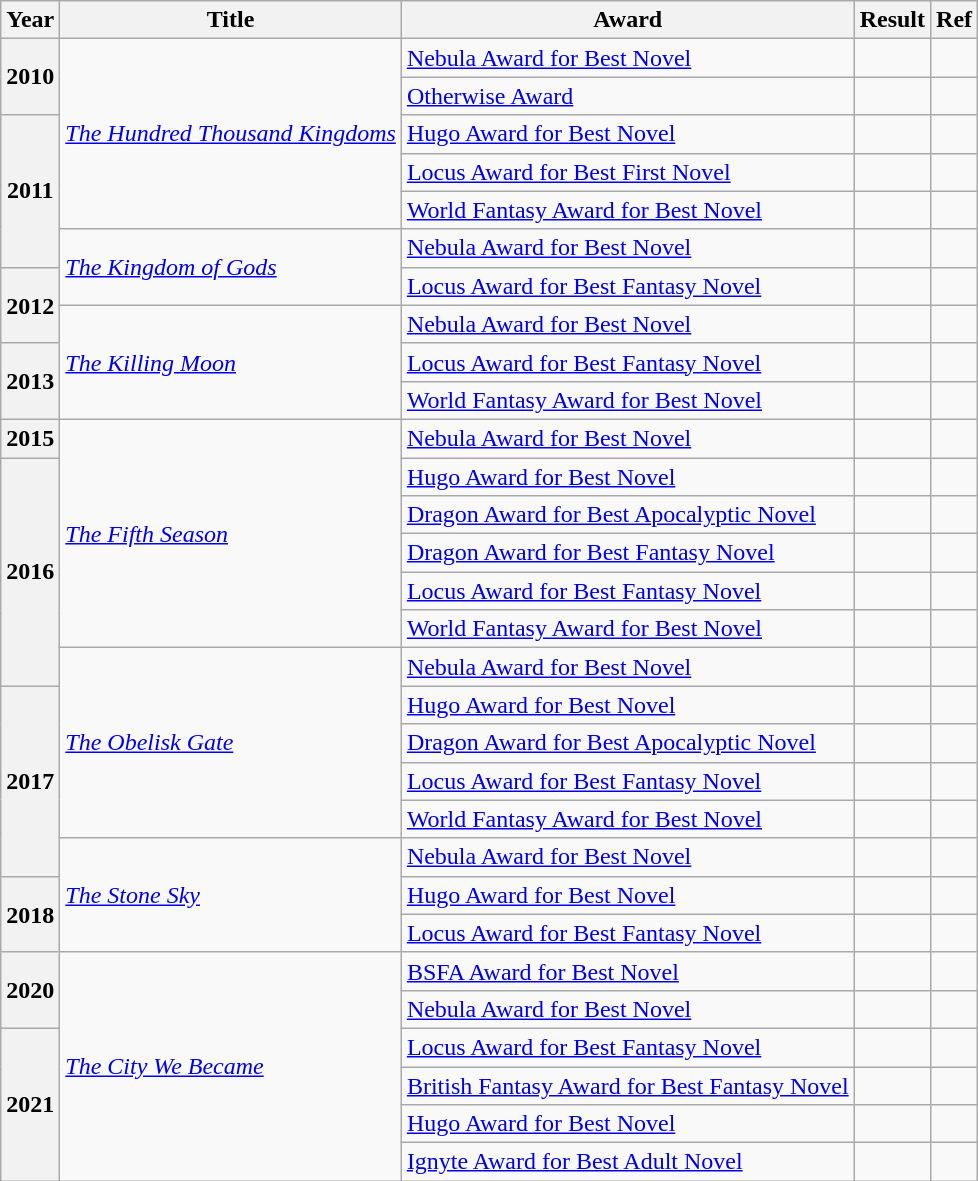<table class="wikitable sortable">
<tr>
<th>Year</th>
<th>Title</th>
<th>Award</th>
<th>Result</th>
<th>Ref</th>
</tr>
<tr>
<th rowspan=2>2010</th>
<td rowspan=5><a href='#'><em>The Hundred Thousand Kingdoms</em></a></td>
<td><a href='#'>Nebula Award for Best Novel</a></td>
<td></td>
<td></td>
</tr>
<tr>
<td><a href='#'>Otherwise Award</a></td>
<td></td>
<td></td>
</tr>
<tr>
<th rowspan=4>2011</th>
<td><a href='#'>Hugo Award for Best Novel</a></td>
<td></td>
<td></td>
</tr>
<tr>
<td><a href='#'>Locus Award for Best First Novel</a></td>
<td></td>
<td></td>
</tr>
<tr>
<td><a href='#'>World Fantasy Award for Best Novel</a></td>
<td></td>
<td></td>
</tr>
<tr>
<td rowspan=2><a href='#'><em>The Kingdom of Gods</em></a></td>
<td><a href='#'>Nebula Award for Best Novel</a></td>
<td></td>
<td></td>
</tr>
<tr>
<th rowspan=2>2012</th>
<td><a href='#'>Locus Award for Best Fantasy Novel</a></td>
<td></td>
<td></td>
</tr>
<tr>
<td rowspan="3"><a href='#'><em>The Killing Moon</em></a></td>
<td><a href='#'>Nebula Award for Best Novel</a></td>
<td></td>
<td></td>
</tr>
<tr>
<th rowspan=2>2013</th>
<td><a href='#'>Locus Award for Best Fantasy Novel</a></td>
<td></td>
<td></td>
</tr>
<tr>
<td><a href='#'>World Fantasy Award for Best Novel</a></td>
<td></td>
<td></td>
</tr>
<tr>
<th>2015</th>
<td rowspan=6><a href='#'><em>The Fifth Season</em></a></td>
<td><a href='#'>Nebula Award for Best Novel</a></td>
<td></td>
<td></td>
</tr>
<tr>
<th rowspan=6>2016</th>
<td><a href='#'>Hugo Award for Best Novel</a></td>
<td></td>
<td></td>
</tr>
<tr>
<td><a href='#'>Dragon Award for Best Apocalyptic Novel</a></td>
<td></td>
<td></td>
</tr>
<tr>
<td><a href='#'>Dragon Award for Best Fantasy Novel</a></td>
<td></td>
<td></td>
</tr>
<tr>
<td><a href='#'>Locus Award for Best Fantasy Novel</a></td>
<td></td>
<td></td>
</tr>
<tr>
<td><a href='#'>World Fantasy Award for Best Novel</a></td>
<td></td>
<td></td>
</tr>
<tr>
<td rowspan=5><a href='#'><em>The Obelisk Gate</em></a></td>
<td><a href='#'>Nebula Award for Best Novel</a></td>
<td></td>
<td></td>
</tr>
<tr>
<th rowspan=5>2017</th>
<td><a href='#'>Hugo Award for Best Novel</a></td>
<td></td>
<td></td>
</tr>
<tr>
<td><a href='#'>Dragon Award for Best Apocalyptic Novel</a></td>
<td></td>
<td></td>
</tr>
<tr>
<td><a href='#'>Locus Award for Best Fantasy Novel</a></td>
<td></td>
<td></td>
</tr>
<tr>
<td><a href='#'>World Fantasy Award for Best Novel</a></td>
<td></td>
<td></td>
</tr>
<tr>
<td rowspan="3"><a href='#'><em>The Stone Sky</em></a></td>
<td><a href='#'>Nebula Award for Best Novel</a></td>
<td></td>
<td></td>
</tr>
<tr>
<th rowspan=2>2018</th>
<td><a href='#'>Hugo Award for Best Novel</a></td>
<td></td>
<td></td>
</tr>
<tr>
<td><a href='#'>Locus Award for Best Fantasy Novel</a></td>
<td></td>
<td></td>
</tr>
<tr>
<th rowspan=2>2020</th>
<td rowspan=6><a href='#'><em>The City We Became</em></a></td>
<td><a href='#'>BSFA Award for Best Novel</a></td>
<td></td>
<td></td>
</tr>
<tr>
<td><a href='#'>Nebula Award for Best Novel</a></td>
<td></td>
<td></td>
</tr>
<tr>
<th rowspan=4>2021</th>
<td><a href='#'>Locus Award for Best Fantasy Novel</a></td>
<td></td>
<td></td>
</tr>
<tr>
<td><a href='#'>British Fantasy Award for Best Fantasy Novel</a></td>
<td></td>
<td></td>
</tr>
<tr>
<td><a href='#'>Hugo Award for Best Novel</a></td>
<td></td>
<td></td>
</tr>
<tr>
<td><a href='#'>Ignyte Award for Best Adult Novel</a></td>
<td></td>
<td></td>
</tr>
</table>
